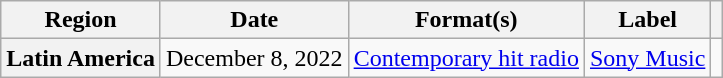<table class="wikitable plainrowheaders" border="1">
<tr>
<th scope="col">Region</th>
<th scope="col">Date</th>
<th scope="col">Format(s)</th>
<th scope="col">Label</th>
<th scope="col"></th>
</tr>
<tr>
<th scope="row">Latin America</th>
<td>December 8, 2022</td>
<td><a href='#'>Contemporary hit radio</a></td>
<td><a href='#'>Sony Music</a></td>
<td style="text-align:center;"></td>
</tr>
</table>
